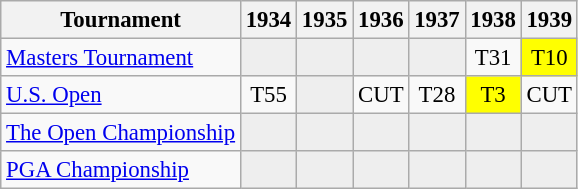<table class="wikitable" style="font-size:95%;text-align:center;">
<tr>
<th>Tournament</th>
<th>1934</th>
<th>1935</th>
<th>1936</th>
<th>1937</th>
<th>1938</th>
<th>1939</th>
</tr>
<tr>
<td align=left><a href='#'>Masters Tournament</a></td>
<td style="background:#eeeeee;"></td>
<td style="background:#eeeeee;"></td>
<td style="background:#eeeeee;"></td>
<td style="background:#eeeeee;"></td>
<td>T31</td>
<td style="background:yellow;">T10</td>
</tr>
<tr>
<td align=left><a href='#'>U.S. Open</a></td>
<td>T55</td>
<td style="background:#eeeeee;"></td>
<td>CUT</td>
<td>T28</td>
<td style="background:yellow;">T3</td>
<td>CUT</td>
</tr>
<tr>
<td align=left><a href='#'>The Open Championship</a></td>
<td style="background:#eeeeee;"></td>
<td style="background:#eeeeee;"></td>
<td style="background:#eeeeee;"></td>
<td style="background:#eeeeee;"></td>
<td style="background:#eeeeee;"></td>
<td style="background:#eeeeee;"></td>
</tr>
<tr>
<td align=left><a href='#'>PGA Championship</a></td>
<td style="background:#eeeeee;"></td>
<td style="background:#eeeeee;"></td>
<td style="background:#eeeeee;"></td>
<td style="background:#eeeeee;"></td>
<td style="background:#eeeeee;"></td>
<td style="background:#eeeeee;"></td>
</tr>
</table>
